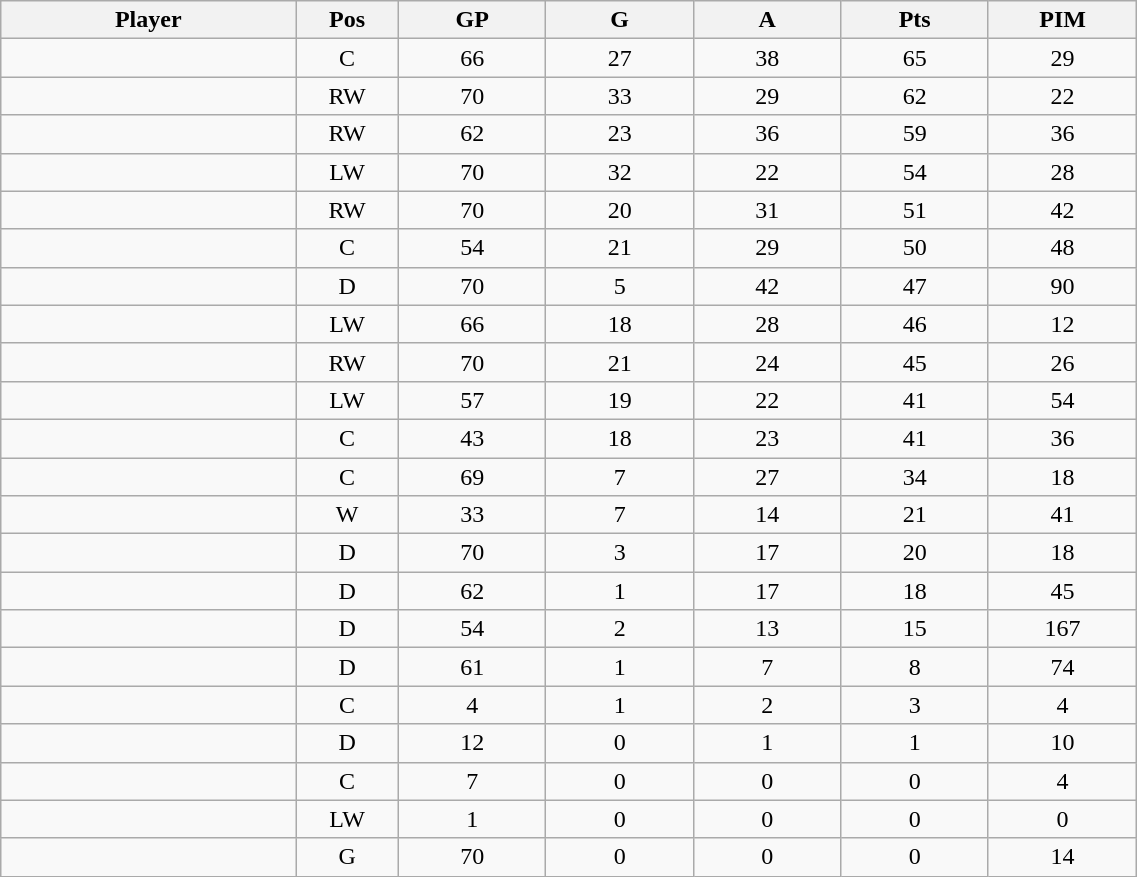<table class="wikitable sortable" width="60%">
<tr ALIGN="center">
<th bgcolor="#DDDDFF" width="10%">Player</th>
<th bgcolor="#DDDDFF" width="3%" title="Position">Pos</th>
<th bgcolor="#DDDDFF" width="5%" title="Games played">GP</th>
<th bgcolor="#DDDDFF" width="5%" title="Goals">G</th>
<th bgcolor="#DDDDFF" width="5%" title="Assists">A</th>
<th bgcolor="#DDDDFF" width="5%" title="Points">Pts</th>
<th bgcolor="#DDDDFF" width="5%" title="Penalties in Minutes">PIM</th>
</tr>
<tr align="center">
<td align="right"></td>
<td>C</td>
<td>66</td>
<td>27</td>
<td>38</td>
<td>65</td>
<td>29</td>
</tr>
<tr align="center">
<td align="right"></td>
<td>RW</td>
<td>70</td>
<td>33</td>
<td>29</td>
<td>62</td>
<td>22</td>
</tr>
<tr align="center">
<td align="right"></td>
<td>RW</td>
<td>62</td>
<td>23</td>
<td>36</td>
<td>59</td>
<td>36</td>
</tr>
<tr align="center">
<td align="right"></td>
<td>LW</td>
<td>70</td>
<td>32</td>
<td>22</td>
<td>54</td>
<td>28</td>
</tr>
<tr align="center">
<td align="right"></td>
<td>RW</td>
<td>70</td>
<td>20</td>
<td>31</td>
<td>51</td>
<td>42</td>
</tr>
<tr align="center">
<td align="right"></td>
<td>C</td>
<td>54</td>
<td>21</td>
<td>29</td>
<td>50</td>
<td>48</td>
</tr>
<tr align="center">
<td align="right"></td>
<td>D</td>
<td>70</td>
<td>5</td>
<td>42</td>
<td>47</td>
<td>90</td>
</tr>
<tr align="center">
<td align="right"></td>
<td>LW</td>
<td>66</td>
<td>18</td>
<td>28</td>
<td>46</td>
<td>12</td>
</tr>
<tr align="center">
<td align="right"></td>
<td>RW</td>
<td>70</td>
<td>21</td>
<td>24</td>
<td>45</td>
<td>26</td>
</tr>
<tr align="center">
<td align="right"></td>
<td>LW</td>
<td>57</td>
<td>19</td>
<td>22</td>
<td>41</td>
<td>54</td>
</tr>
<tr align="center">
<td align="right"></td>
<td>C</td>
<td>43</td>
<td>18</td>
<td>23</td>
<td>41</td>
<td>36</td>
</tr>
<tr align="center">
<td align="right"></td>
<td>C</td>
<td>69</td>
<td>7</td>
<td>27</td>
<td>34</td>
<td>18</td>
</tr>
<tr align="center">
<td align="right"></td>
<td>W</td>
<td>33</td>
<td>7</td>
<td>14</td>
<td>21</td>
<td>41</td>
</tr>
<tr align="center">
<td align="right"></td>
<td>D</td>
<td>70</td>
<td>3</td>
<td>17</td>
<td>20</td>
<td>18</td>
</tr>
<tr align="center">
<td align="right"></td>
<td>D</td>
<td>62</td>
<td>1</td>
<td>17</td>
<td>18</td>
<td>45</td>
</tr>
<tr align="center">
<td align="right"></td>
<td>D</td>
<td>54</td>
<td>2</td>
<td>13</td>
<td>15</td>
<td>167</td>
</tr>
<tr align="center">
<td align="right"></td>
<td>D</td>
<td>61</td>
<td>1</td>
<td>7</td>
<td>8</td>
<td>74</td>
</tr>
<tr align="center">
<td align="right"></td>
<td>C</td>
<td>4</td>
<td>1</td>
<td>2</td>
<td>3</td>
<td>4</td>
</tr>
<tr align="center">
<td align="right"></td>
<td>D</td>
<td>12</td>
<td>0</td>
<td>1</td>
<td>1</td>
<td>10</td>
</tr>
<tr align="center">
<td align="right"></td>
<td>C</td>
<td>7</td>
<td>0</td>
<td>0</td>
<td>0</td>
<td>4</td>
</tr>
<tr align="center">
<td align="right"></td>
<td>LW</td>
<td>1</td>
<td>0</td>
<td>0</td>
<td>0</td>
<td>0</td>
</tr>
<tr align="center">
<td align="right"></td>
<td>G</td>
<td>70</td>
<td>0</td>
<td>0</td>
<td>0</td>
<td>14</td>
</tr>
</table>
